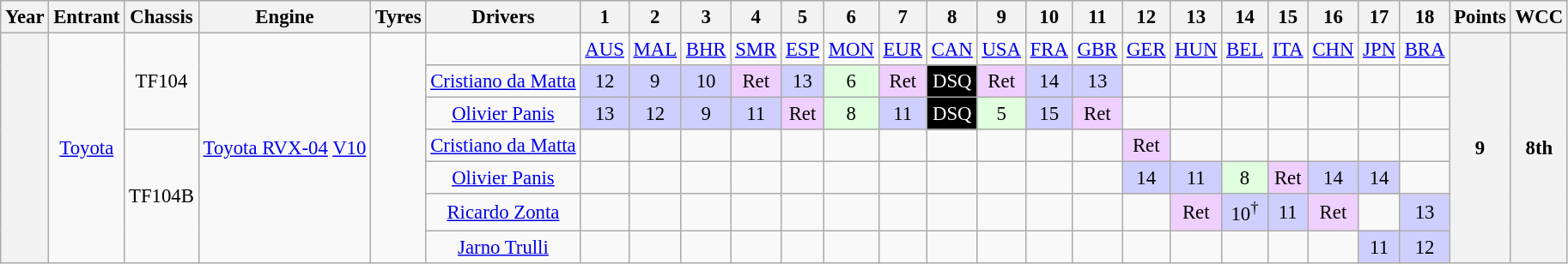<table class="wikitable" style="text-align:center; font-size:95%">
<tr>
<th>Year</th>
<th>Entrant</th>
<th>Chassis</th>
<th>Engine</th>
<th>Tyres</th>
<th>Drivers</th>
<th>1</th>
<th>2</th>
<th>3</th>
<th>4</th>
<th>5</th>
<th>6</th>
<th>7</th>
<th>8</th>
<th>9</th>
<th>10</th>
<th>11</th>
<th>12</th>
<th>13</th>
<th>14</th>
<th>15</th>
<th>16</th>
<th>17</th>
<th>18</th>
<th>Points</th>
<th>WCC</th>
</tr>
<tr>
<th rowspan="7"></th>
<td rowspan="7"><a href='#'>Toyota</a></td>
<td rowspan="3">TF104</td>
<td rowspan="7"><a href='#'>Toyota RVX-04</a> <a href='#'>V10</a></td>
<td rowspan="7"></td>
<td></td>
<td><a href='#'>AUS</a></td>
<td><a href='#'>MAL</a></td>
<td><a href='#'>BHR</a></td>
<td><a href='#'>SMR</a></td>
<td><a href='#'>ESP</a></td>
<td><a href='#'>MON</a></td>
<td><a href='#'>EUR</a></td>
<td><a href='#'>CAN</a></td>
<td><a href='#'>USA</a></td>
<td><a href='#'>FRA</a></td>
<td><a href='#'>GBR</a></td>
<td><a href='#'>GER</a></td>
<td><a href='#'>HUN</a></td>
<td><a href='#'>BEL</a></td>
<td><a href='#'>ITA</a></td>
<td><a href='#'>CHN</a></td>
<td><a href='#'>JPN</a></td>
<td><a href='#'>BRA</a></td>
<th rowspan="7">9</th>
<th rowspan="7">8th</th>
</tr>
<tr>
<td> <a href='#'>Cristiano da Matta</a></td>
<td style="background:#CFCFFF;">12</td>
<td style="background:#CFCFFF;">9</td>
<td style="background:#CFCFFF;">10</td>
<td style="background:#EFCFFF;">Ret</td>
<td style="background:#CFCFFF;">13</td>
<td style="background:#DFFFDF;">6</td>
<td style="background:#EFCFFF;">Ret</td>
<td style="background:#000000; color:white">DSQ</td>
<td style="background:#EFCFFF;">Ret</td>
<td style="background:#CFCFFF;">14</td>
<td style="background:#CFCFFF;">13</td>
<td></td>
<td></td>
<td></td>
<td></td>
<td></td>
<td></td>
<td></td>
</tr>
<tr>
<td> <a href='#'>Olivier Panis</a></td>
<td style="background:#CFCFFF;">13</td>
<td style="background:#CFCFFF;">12</td>
<td style="background:#CFCFFF;">9</td>
<td style="background:#CFCFFF;">11</td>
<td style="background:#EFCFFF;">Ret</td>
<td style="background:#DFFFDF;">8</td>
<td style="background:#CFCFFF;">11</td>
<td style="background:#000000; color:white">DSQ</td>
<td style="background:#DFFFDF;">5</td>
<td style="background:#CFCFFF;">15</td>
<td style="background:#EFCFFF;">Ret</td>
<td></td>
<td></td>
<td></td>
<td></td>
<td></td>
<td></td>
<td></td>
</tr>
<tr>
<td rowspan="4">TF104B</td>
<td> <a href='#'>Cristiano da Matta</a></td>
<td></td>
<td></td>
<td></td>
<td></td>
<td></td>
<td></td>
<td></td>
<td></td>
<td></td>
<td></td>
<td></td>
<td style="background:#EFCFFF;">Ret</td>
<td></td>
<td></td>
<td></td>
<td></td>
<td></td>
<td></td>
</tr>
<tr>
<td> <a href='#'>Olivier Panis</a></td>
<td></td>
<td></td>
<td></td>
<td></td>
<td></td>
<td></td>
<td></td>
<td></td>
<td></td>
<td></td>
<td></td>
<td style="background:#CFCFFF;">14</td>
<td style="background:#CFCFFF;">11</td>
<td style="background:#DFFFDF;">8</td>
<td style="background:#EFCFFF;">Ret</td>
<td style="background:#CFCFFF;">14</td>
<td style="background:#CFCFFF;">14</td>
<td></td>
</tr>
<tr>
<td> <a href='#'>Ricardo Zonta</a></td>
<td></td>
<td></td>
<td></td>
<td></td>
<td></td>
<td></td>
<td></td>
<td></td>
<td></td>
<td></td>
<td></td>
<td></td>
<td style="background:#EFCFFF;">Ret</td>
<td style="background:#CFCFFF;">10<sup>†</sup></td>
<td style="background:#CFCFFF;">11</td>
<td style="background:#EFCFFF;">Ret</td>
<td></td>
<td style="background:#CFCFFF;">13</td>
</tr>
<tr>
<td> <a href='#'>Jarno Trulli</a></td>
<td></td>
<td></td>
<td></td>
<td></td>
<td></td>
<td></td>
<td></td>
<td></td>
<td></td>
<td></td>
<td></td>
<td></td>
<td></td>
<td></td>
<td></td>
<td></td>
<td style="background:#CFCFFF;">11</td>
<td style="background:#CFCFFF;">12</td>
</tr>
</table>
